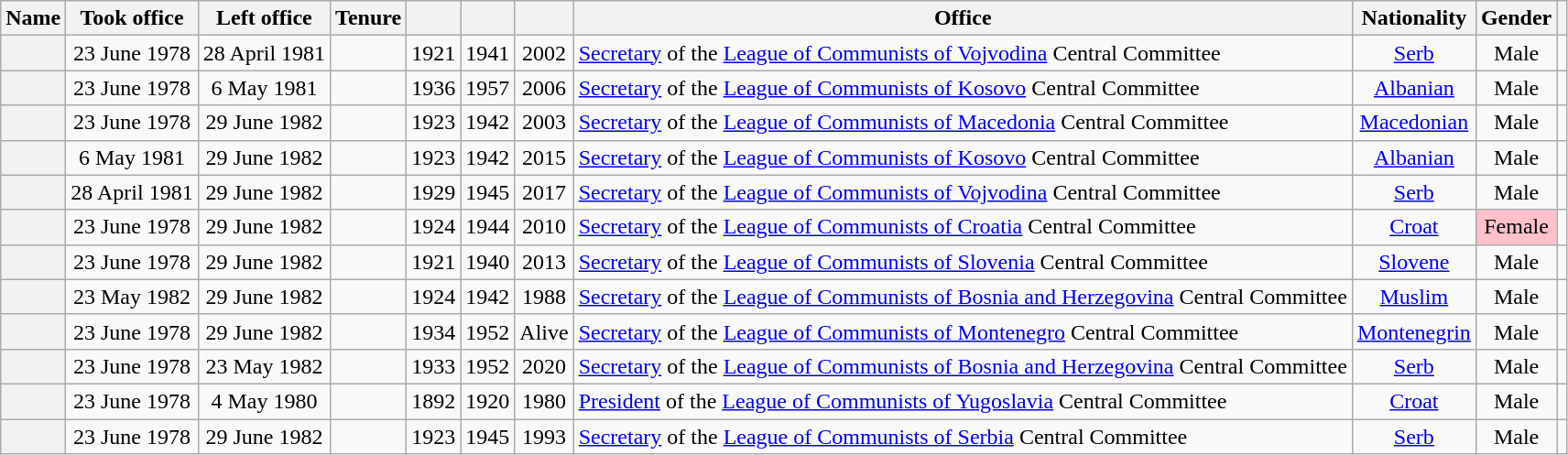<table class="wikitable sortable" style=text-align:center>
<tr>
<th scope="col">Name</th>
<th scope="col">Took office</th>
<th scope="col">Left office</th>
<th scope="col">Tenure</th>
<th scope="col"></th>
<th scope="col"></th>
<th scope="col"></th>
<th scope="col">Office</th>
<th scope="col">Nationality</th>
<th scope="col">Gender</th>
<th scope="col" class="unsortable"></th>
</tr>
<tr>
<th align="center" scope="row" style="font-weight:normal;"></th>
<td>23 June 1978</td>
<td>28 April 1981</td>
<td></td>
<td>1921</td>
<td>1941</td>
<td>2002</td>
<td align="left"><a href='#'>Secretary</a>  of the <a href='#'>League of Communists of Vojvodina</a> Central Committee</td>
<td><a href='#'>Serb</a></td>
<td>Male</td>
<td></td>
</tr>
<tr>
<th align="center" scope="row" style="font-weight:normal;"></th>
<td>23 June 1978</td>
<td>6 May 1981</td>
<td></td>
<td>1936</td>
<td>1957</td>
<td>2006</td>
<td align="left"><a href='#'>Secretary</a>  of the <a href='#'>League of Communists of Kosovo</a> Central Committee</td>
<td><a href='#'>Albanian</a></td>
<td>Male</td>
<td></td>
</tr>
<tr>
<th align="center" scope="row" style="font-weight:normal;"></th>
<td>23 June 1978</td>
<td>29 June 1982</td>
<td></td>
<td>1923</td>
<td>1942</td>
<td>2003</td>
<td align="left"><a href='#'>Secretary</a>  of the <a href='#'>League of Communists of Macedonia</a> Central Committee</td>
<td><a href='#'>Macedonian</a></td>
<td>Male</td>
<td></td>
</tr>
<tr>
<th align="center" scope="row" style="font-weight:normal;"></th>
<td>6 May 1981</td>
<td>29 June 1982</td>
<td></td>
<td>1923</td>
<td>1942</td>
<td>2015</td>
<td align="left"><a href='#'>Secretary</a>  of the <a href='#'>League of Communists of Kosovo</a> Central Committee</td>
<td><a href='#'>Albanian</a></td>
<td>Male</td>
<td></td>
</tr>
<tr>
<th align="center" scope="row" style="font-weight:normal;"></th>
<td>28 April 1981</td>
<td>29 June 1982</td>
<td></td>
<td>1929</td>
<td>1945</td>
<td>2017</td>
<td align="left"><a href='#'>Secretary</a>  of the <a href='#'>League of Communists of Vojvodina</a> Central Committee</td>
<td><a href='#'>Serb</a></td>
<td>Male</td>
<td></td>
</tr>
<tr>
<th align="center" scope="row" style="font-weight:normal;"></th>
<td>23 June 1978</td>
<td>29 June 1982</td>
<td></td>
<td>1924</td>
<td>1944</td>
<td>2010</td>
<td align="left"><a href='#'>Secretary</a>  of the <a href='#'>League of Communists of Croatia</a> Central Committee</td>
<td><a href='#'>Croat</a></td>
<td style="background: Pink">Female</td>
<td></td>
</tr>
<tr>
<th align="center" scope="row" style="font-weight:normal;"></th>
<td>23 June 1978</td>
<td>29 June 1982</td>
<td></td>
<td>1921</td>
<td>1940</td>
<td>2013</td>
<td align="left"><a href='#'>Secretary</a>  of the <a href='#'>League of Communists of Slovenia</a> Central Committee</td>
<td><a href='#'>Slovene</a></td>
<td>Male</td>
<td></td>
</tr>
<tr>
<th align="center" scope="row" style="font-weight:normal;"></th>
<td>23 May 1982</td>
<td>29 June 1982</td>
<td></td>
<td>1924</td>
<td>1942</td>
<td>1988</td>
<td align="left"><a href='#'>Secretary</a>  of the <a href='#'>League of Communists of Bosnia and Herzegovina</a> Central Committee</td>
<td><a href='#'>Muslim</a></td>
<td>Male</td>
<td></td>
</tr>
<tr>
<th align="center" scope="row" style="font-weight:normal;"></th>
<td>23 June 1978</td>
<td>29 June 1982</td>
<td></td>
<td>1934</td>
<td>1952</td>
<td>Alive</td>
<td align="left"><a href='#'>Secretary</a>  of the <a href='#'>League of Communists of Montenegro</a> Central Committee</td>
<td><a href='#'>Montenegrin</a></td>
<td>Male</td>
<td></td>
</tr>
<tr>
<th align="center" scope="row" style="font-weight:normal;"></th>
<td>23 June 1978</td>
<td>23 May 1982</td>
<td></td>
<td>1933</td>
<td>1952</td>
<td>2020</td>
<td align="left"><a href='#'>Secretary</a>  of the <a href='#'>League of Communists of Bosnia and Herzegovina</a> Central Committee</td>
<td><a href='#'>Serb</a></td>
<td>Male</td>
<td></td>
</tr>
<tr>
<th align="center" scope="row" style="font-weight:normal;"></th>
<td>23 June 1978</td>
<td>4 May 1980</td>
<td></td>
<td>1892</td>
<td>1920</td>
<td>1980</td>
<td align="left"><a href='#'>President</a>  of the <a href='#'>League of Communists of Yugoslavia</a> Central Committee</td>
<td><a href='#'>Croat</a></td>
<td>Male</td>
<td></td>
</tr>
<tr>
<th align="center" scope="row" style="font-weight:normal;"></th>
<td>23 June 1978</td>
<td>29 June 1982</td>
<td></td>
<td>1923</td>
<td>1945</td>
<td>1993</td>
<td align="left"><a href='#'>Secretary</a>  of the <a href='#'>League of Communists of Serbia</a> Central Committee</td>
<td><a href='#'>Serb</a></td>
<td>Male</td>
<td></td>
</tr>
</table>
